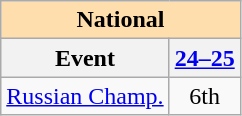<table class="wikitable" style="text-align:center">
<tr>
<th style="background-color: #ffdead; " colspan=2 align=center>National</th>
</tr>
<tr>
<th>Event</th>
<th><a href='#'>24–25</a></th>
</tr>
<tr>
<td align=left><a href='#'>Russian Champ.</a></td>
<td>6th</td>
</tr>
</table>
